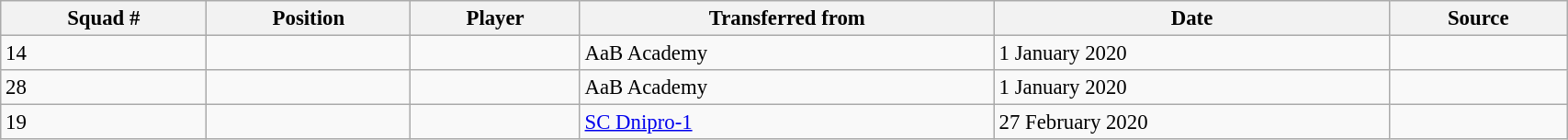<table class="wikitable sortable" style="width:90%; text-align:center; font-size:95%; text-align:left;">
<tr>
<th>Squad #</th>
<th>Position</th>
<th>Player</th>
<th>Transferred from</th>
<th>Date</th>
<th>Source</th>
</tr>
<tr>
<td>14</td>
<td></td>
<td></td>
<td> AaB Academy</td>
<td>1 January 2020</td>
<td></td>
</tr>
<tr>
<td>28</td>
<td></td>
<td></td>
<td> AaB Academy</td>
<td>1 January 2020</td>
<td></td>
</tr>
<tr>
<td>19</td>
<td></td>
<td></td>
<td> <a href='#'>SC Dnipro-1</a></td>
<td>27 February 2020</td>
<td></td>
</tr>
</table>
